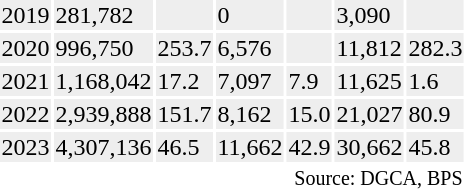<table class="toccolours sortable" style="padding:0.5em;">
<tr>
<th></th>
<th></th>
<th></th>
<th></th>
<th></th>
<th></th>
<th></th>
</tr>
<tr style="background:#eee;">
<td>2019</td>
<td>281,782</td>
<td></td>
<td>0</td>
<td></td>
<td>3,090</td>
<td></td>
</tr>
<tr style="background:#eee;">
<td>2020</td>
<td>996,750</td>
<td> 253.7</td>
<td>6,576</td>
<td></td>
<td>11,812</td>
<td> 282.3</td>
</tr>
<tr style="background:#eee;">
<td>2021</td>
<td>1,168,042</td>
<td> 17.2</td>
<td>7,097</td>
<td> 7.9</td>
<td>11,625</td>
<td> 1.6</td>
</tr>
<tr style="background:#eee;">
<td>2022</td>
<td>2,939,888</td>
<td> 151.7</td>
<td>8,162</td>
<td> 15.0</td>
<td>21,027</td>
<td>  80.9</td>
</tr>
<tr style="background:#eee;">
<td>2023</td>
<td>4,307,136</td>
<td> 46.5</td>
<td>11,662</td>
<td> 42.9</td>
<td>30,662</td>
<td> 45.8</td>
</tr>
<tr>
<td colspan="7" style="text-align:right;"><sup>Source: DGCA, BPS</sup></td>
</tr>
</table>
